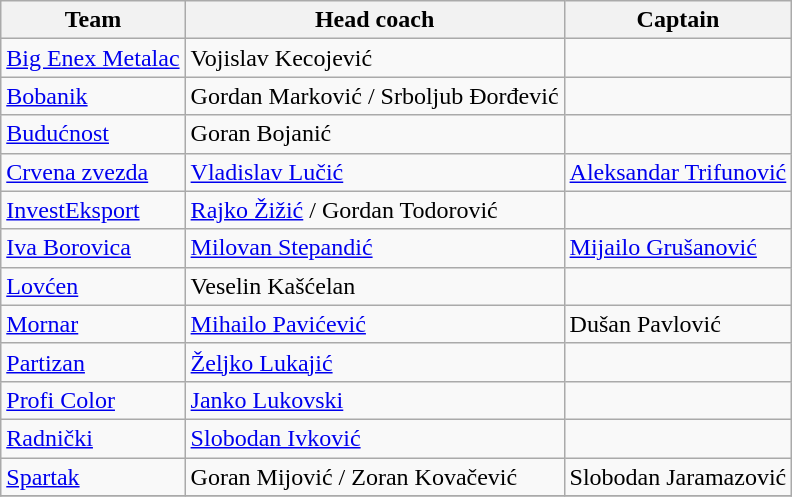<table class="wikitable">
<tr>
<th>Team</th>
<th>Head coach</th>
<th>Captain</th>
</tr>
<tr>
<td><a href='#'>Big Enex Metalac</a></td>
<td> Vojislav Kecojević</td>
<td></td>
</tr>
<tr>
<td><a href='#'>Bobanik</a></td>
<td> Gordan Marković /  Srboljub Đorđević</td>
<td></td>
</tr>
<tr>
<td><a href='#'>Budućnost</a></td>
<td> Goran Bojanić</td>
<td></td>
</tr>
<tr>
<td><a href='#'>Crvena zvezda</a></td>
<td> <a href='#'>Vladislav Lučić</a></td>
<td> <a href='#'>Aleksandar Trifunović</a></td>
</tr>
<tr>
<td><a href='#'>InvestEksport</a></td>
<td> <a href='#'>Rajko Žižić</a> /  Gordan Todorović</td>
<td></td>
</tr>
<tr>
<td><a href='#'>Iva Borovica</a></td>
<td> <a href='#'>Milovan Stepandić</a></td>
<td> <a href='#'>Mijailo Grušanović</a></td>
</tr>
<tr>
<td><a href='#'>Lovćen</a></td>
<td> Veselin Kašćelan</td>
<td></td>
</tr>
<tr>
<td><a href='#'>Mornar</a></td>
<td> <a href='#'>Mihailo Pavićević</a></td>
<td> Dušan Pavlović</td>
</tr>
<tr>
<td><a href='#'>Partizan</a></td>
<td> <a href='#'>Željko Lukajić</a></td>
<td></td>
</tr>
<tr>
<td><a href='#'>Profi Color</a></td>
<td> <a href='#'>Janko Lukovski</a></td>
<td></td>
</tr>
<tr>
<td><a href='#'>Radnički</a></td>
<td> <a href='#'>Slobodan Ivković</a></td>
<td></td>
</tr>
<tr>
<td><a href='#'>Spartak</a></td>
<td> Goran Mijović /  Zoran Kovačević</td>
<td> Slobodan Jaramazović</td>
</tr>
<tr>
</tr>
</table>
